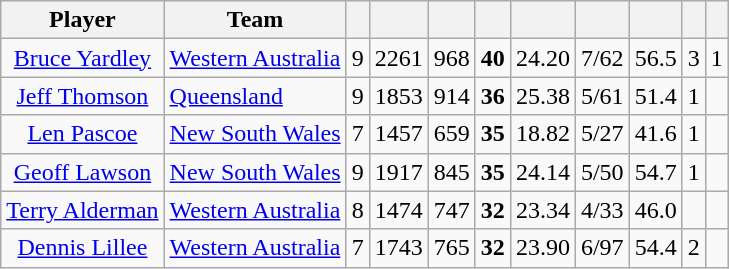<table class="wikitable sortable" style="text-align:center">
<tr>
<th class="unsortable">Player</th>
<th>Team</th>
<th></th>
<th></th>
<th></th>
<th></th>
<th></th>
<th></th>
<th></th>
<th></th>
<th></th>
</tr>
<tr>
<td><a href='#'>Bruce Yardley</a></td>
<td style="text-align:left;"><a href='#'>Western Australia</a></td>
<td>9</td>
<td>2261</td>
<td>968</td>
<td><strong>40</strong></td>
<td>24.20</td>
<td>7/62</td>
<td>56.5</td>
<td>3</td>
<td>1</td>
</tr>
<tr>
<td><a href='#'>Jeff Thomson</a></td>
<td style="text-align:left;"><a href='#'>Queensland</a></td>
<td>9</td>
<td>1853</td>
<td>914</td>
<td><strong>36</strong></td>
<td>25.38</td>
<td>5/61</td>
<td>51.4</td>
<td>1</td>
<td></td>
</tr>
<tr>
<td><a href='#'>Len Pascoe</a></td>
<td style="text-align:left;"><a href='#'>New South Wales</a></td>
<td>7</td>
<td>1457</td>
<td>659</td>
<td><strong>35</strong></td>
<td>18.82</td>
<td>5/27</td>
<td>41.6</td>
<td>1</td>
<td></td>
</tr>
<tr>
<td><a href='#'>Geoff Lawson</a></td>
<td style="text-align:left;"><a href='#'>New South Wales</a></td>
<td>9</td>
<td>1917</td>
<td>845</td>
<td><strong>35</strong></td>
<td>24.14</td>
<td>5/50</td>
<td>54.7</td>
<td>1</td>
<td></td>
</tr>
<tr>
<td><a href='#'>Terry Alderman</a></td>
<td style="text-align:left;"><a href='#'>Western Australia</a></td>
<td>8</td>
<td>1474</td>
<td>747</td>
<td><strong>32</strong></td>
<td>23.34</td>
<td>4/33</td>
<td>46.0</td>
<td></td>
<td></td>
</tr>
<tr>
<td><a href='#'>Dennis Lillee</a></td>
<td style="text-align:left;"><a href='#'>Western Australia</a></td>
<td>7</td>
<td>1743</td>
<td>765</td>
<td><strong>32</strong></td>
<td>23.90</td>
<td>6/97</td>
<td>54.4</td>
<td>2</td>
<td></td>
</tr>
</table>
